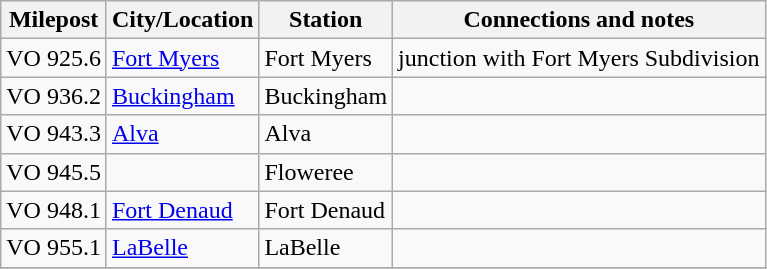<table class="wikitable">
<tr>
<th>Milepost</th>
<th>City/Location</th>
<th>Station</th>
<th>Connections and notes</th>
</tr>
<tr>
<td>VO 925.6</td>
<td><a href='#'>Fort Myers</a></td>
<td>Fort Myers</td>
<td>junction with Fort Myers Subdivision</td>
</tr>
<tr>
<td>VO 936.2</td>
<td><a href='#'>Buckingham</a></td>
<td>Buckingham</td>
<td></td>
</tr>
<tr>
<td>VO 943.3</td>
<td><a href='#'>Alva</a></td>
<td>Alva</td>
<td></td>
</tr>
<tr>
<td>VO 945.5</td>
<td></td>
<td>Floweree</td>
<td></td>
</tr>
<tr>
<td>VO 948.1</td>
<td><a href='#'>Fort Denaud</a></td>
<td>Fort Denaud</td>
<td></td>
</tr>
<tr>
<td>VO 955.1</td>
<td><a href='#'>LaBelle</a></td>
<td>LaBelle</td>
<td></td>
</tr>
<tr>
</tr>
</table>
